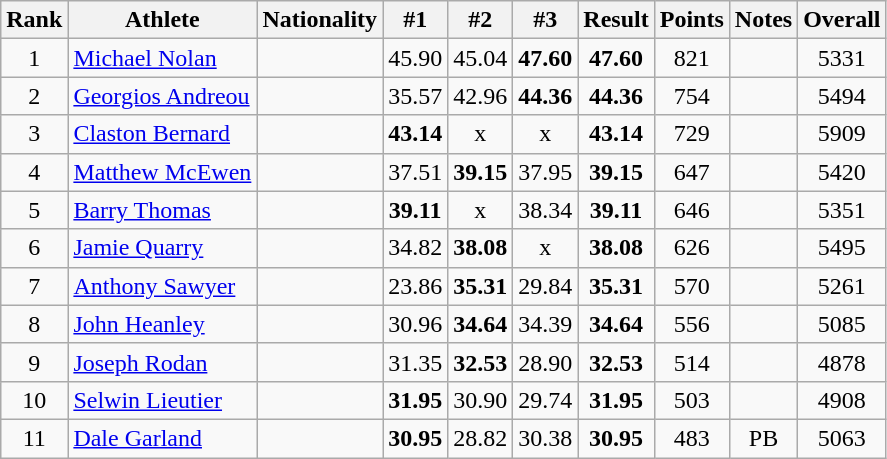<table class="wikitable sortable" style="text-align:center">
<tr>
<th>Rank</th>
<th>Athlete</th>
<th>Nationality</th>
<th>#1</th>
<th>#2</th>
<th>#3</th>
<th>Result</th>
<th>Points</th>
<th>Notes</th>
<th>Overall</th>
</tr>
<tr>
<td>1</td>
<td align=left><a href='#'>Michael Nolan</a></td>
<td align=left></td>
<td>45.90</td>
<td>45.04</td>
<td><strong>47.60</strong></td>
<td><strong>47.60</strong></td>
<td>821</td>
<td></td>
<td>5331</td>
</tr>
<tr>
<td>2</td>
<td align=left><a href='#'>Georgios Andreou</a></td>
<td align=left></td>
<td>35.57</td>
<td>42.96</td>
<td><strong>44.36</strong></td>
<td><strong>44.36</strong></td>
<td>754</td>
<td></td>
<td>5494</td>
</tr>
<tr>
<td>3</td>
<td align=left><a href='#'>Claston Bernard</a></td>
<td align=left></td>
<td><strong>43.14</strong></td>
<td>x</td>
<td>x</td>
<td><strong>43.14</strong></td>
<td>729</td>
<td></td>
<td>5909</td>
</tr>
<tr>
<td>4</td>
<td align=left><a href='#'>Matthew McEwen</a></td>
<td align=left></td>
<td>37.51</td>
<td><strong>39.15</strong></td>
<td>37.95</td>
<td><strong>39.15</strong></td>
<td>647</td>
<td></td>
<td>5420</td>
</tr>
<tr>
<td>5</td>
<td align=left><a href='#'>Barry Thomas</a></td>
<td align=left></td>
<td><strong>39.11</strong></td>
<td>x</td>
<td>38.34</td>
<td><strong>39.11</strong></td>
<td>646</td>
<td></td>
<td>5351</td>
</tr>
<tr>
<td>6</td>
<td align=left><a href='#'>Jamie Quarry</a></td>
<td align=left></td>
<td>34.82</td>
<td><strong>38.08</strong></td>
<td>x</td>
<td><strong>38.08</strong></td>
<td>626</td>
<td></td>
<td>5495</td>
</tr>
<tr>
<td>7</td>
<td align=left><a href='#'>Anthony Sawyer</a></td>
<td align=left></td>
<td>23.86</td>
<td><strong>35.31</strong></td>
<td>29.84</td>
<td><strong>35.31</strong></td>
<td>570</td>
<td></td>
<td>5261</td>
</tr>
<tr>
<td>8</td>
<td align=left><a href='#'>John Heanley</a></td>
<td align=left></td>
<td>30.96</td>
<td><strong>34.64</strong></td>
<td>34.39</td>
<td><strong>34.64</strong></td>
<td>556</td>
<td></td>
<td>5085</td>
</tr>
<tr>
<td>9</td>
<td align=left><a href='#'>Joseph Rodan</a></td>
<td align=left></td>
<td>31.35</td>
<td><strong>32.53</strong></td>
<td>28.90</td>
<td><strong>32.53</strong></td>
<td>514</td>
<td></td>
<td>4878</td>
</tr>
<tr>
<td>10</td>
<td align=left><a href='#'>Selwin Lieutier</a></td>
<td align=left></td>
<td><strong>31.95</strong></td>
<td>30.90</td>
<td>29.74</td>
<td><strong>31.95</strong></td>
<td>503</td>
<td></td>
<td>4908</td>
</tr>
<tr>
<td>11</td>
<td align=left><a href='#'>Dale Garland</a></td>
<td align=left></td>
<td><strong>30.95</strong></td>
<td>28.82</td>
<td>30.38</td>
<td><strong>30.95</strong></td>
<td>483</td>
<td>PB</td>
<td>5063</td>
</tr>
</table>
